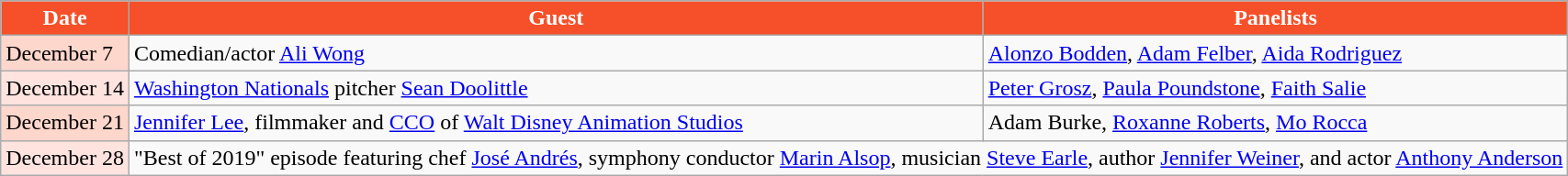<table class="wikitable">
<tr>
<th style="background:#F55029;color:#FFFFFF;">Date</th>
<th style="background:#F55029;color:#FFFFFF;">Guest</th>
<th style="background:#F55029;color:#FFFFFF;">Panelists</th>
</tr>
<tr>
<td style="background:#FDD6CC;color:#000000;">December 7</td>
<td>Comedian/actor <a href='#'>Ali Wong</a></td>
<td><a href='#'>Alonzo Bodden</a>, <a href='#'>Adam Felber</a>, <a href='#'>Aida Rodriguez</a></td>
</tr>
<tr>
<td style="background:#FFE3DF;color:#000000;">December 14</td>
<td><a href='#'>Washington Nationals</a> pitcher <a href='#'>Sean Doolittle</a></td>
<td><a href='#'>Peter Grosz</a>, <a href='#'>Paula Poundstone</a>, <a href='#'>Faith Salie</a></td>
</tr>
<tr>
<td style="background:#FDD6CC;color:#000000;">December 21</td>
<td><a href='#'>Jennifer Lee</a>, filmmaker and <a href='#'>CCO</a> of <a href='#'>Walt Disney Animation Studios</a></td>
<td>Adam Burke, <a href='#'>Roxanne Roberts</a>, <a href='#'>Mo Rocca</a></td>
</tr>
<tr>
<td style="background:#FFE3DF;color:#000000;">December 28</td>
<td colspan=2>"Best of 2019" episode featuring chef <a href='#'>José Andrés</a>, symphony conductor <a href='#'>Marin Alsop</a>, musician <a href='#'>Steve Earle</a>, author <a href='#'>Jennifer Weiner</a>, and actor <a href='#'>Anthony Anderson</a></td>
</tr>
</table>
